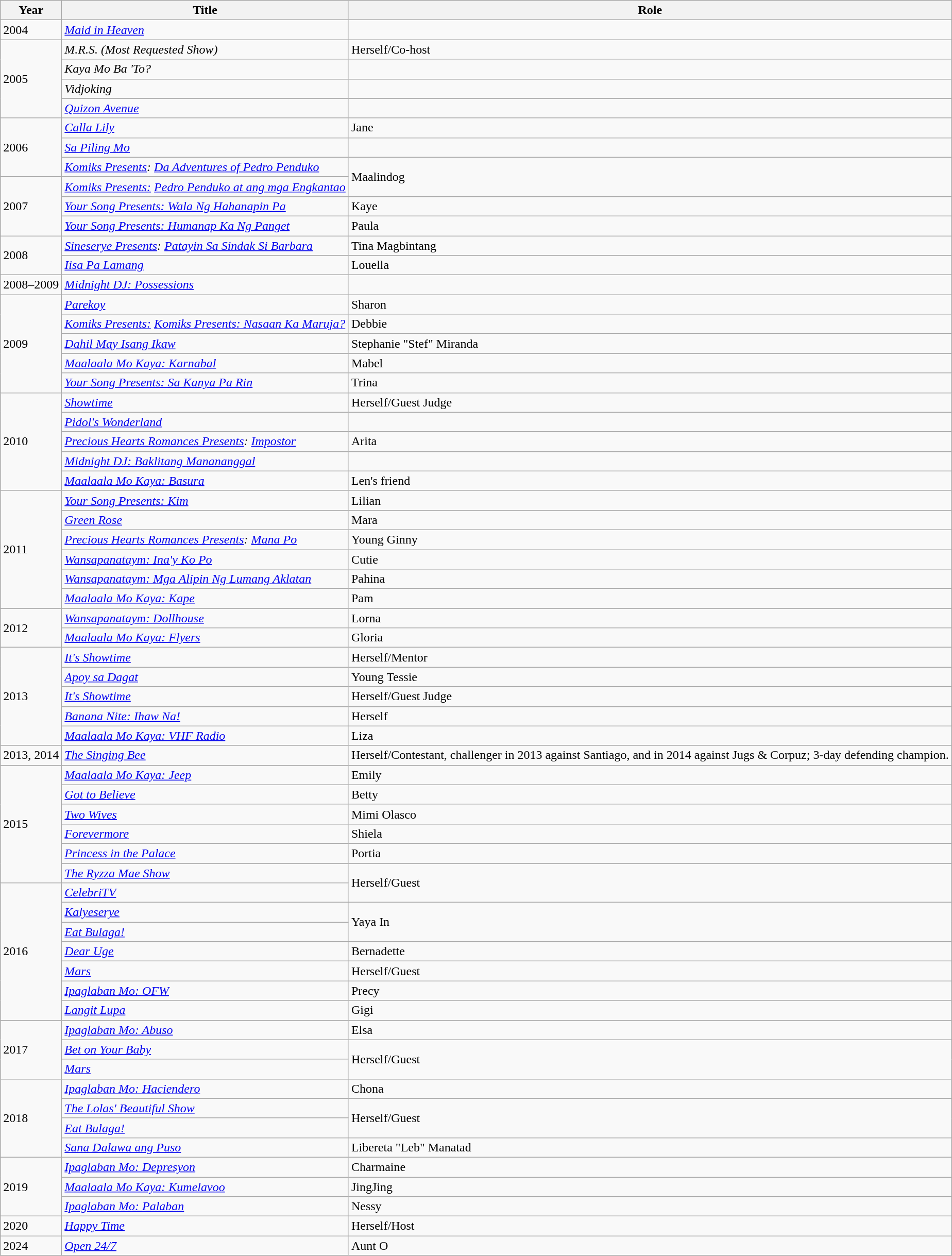<table class="wikitable">
<tr>
<th>Year</th>
<th>Title</th>
<th>Role</th>
</tr>
<tr>
<td>2004</td>
<td><em><a href='#'>Maid in Heaven</a></em></td>
<td></td>
</tr>
<tr>
<td rowspan=4>2005</td>
<td><em>M.R.S. (Most Requested Show)</em></td>
<td>Herself/Co-host</td>
</tr>
<tr>
<td><em>Kaya Mo Ba 'To?</em></td>
<td></td>
</tr>
<tr>
<td><em>Vidjoking</em></td>
<td></td>
</tr>
<tr>
<td><em><a href='#'>Quizon Avenue</a></em></td>
<td></td>
</tr>
<tr>
<td rowspan=3>2006</td>
<td><em><a href='#'>Calla Lily</a></em></td>
<td>Jane</td>
</tr>
<tr>
<td><em><a href='#'>Sa Piling Mo</a></em></td>
<td></td>
</tr>
<tr>
<td><em><a href='#'>Komiks Presents</a>: <a href='#'>Da Adventures of Pedro Penduko</a></em></td>
<td rowspan="2">Maalindog</td>
</tr>
<tr>
<td rowspan=3>2007</td>
<td><em><a href='#'>Komiks Presents:</a> <a href='#'>Pedro Penduko at ang mga Engkantao</a></em></td>
</tr>
<tr>
<td><em><a href='#'>Your Song Presents: Wala Ng Hahanapin Pa</a></em></td>
<td>Kaye</td>
</tr>
<tr>
<td><em><a href='#'>Your Song Presents: Humanap Ka Ng Panget</a></em></td>
<td>Paula</td>
</tr>
<tr>
<td rowspan=2>2008</td>
<td><em><a href='#'>Sineserye Presents</a>: <a href='#'>Patayin Sa Sindak Si Barbara</a></em></td>
<td>Tina Magbintang</td>
</tr>
<tr>
<td><em><a href='#'>Iisa Pa Lamang</a></em></td>
<td>Louella</td>
</tr>
<tr>
<td>2008–2009</td>
<td><em><a href='#'>Midnight DJ: Possessions</a></em></td>
<td></td>
</tr>
<tr>
<td rowspan=5>2009</td>
<td><em><a href='#'>Parekoy</a></em></td>
<td>Sharon</td>
</tr>
<tr>
<td><em><a href='#'>Komiks Presents:</a> <a href='#'>Komiks Presents: Nasaan Ka Maruja?</a></em></td>
<td>Debbie</td>
</tr>
<tr>
<td><em><a href='#'>Dahil May Isang Ikaw</a></em></td>
<td>Stephanie "Stef" Miranda</td>
</tr>
<tr>
<td><em><a href='#'>Maalaala Mo Kaya: Karnabal</a></em></td>
<td>Mabel</td>
</tr>
<tr>
<td><em><a href='#'>Your Song Presents: Sa Kanya Pa Rin</a></em></td>
<td>Trina</td>
</tr>
<tr>
<td rowspan=5>2010</td>
<td><em><a href='#'>Showtime</a></em></td>
<td>Herself/Guest Judge</td>
</tr>
<tr>
<td><em><a href='#'>Pidol's Wonderland</a></em></td>
<td></td>
</tr>
<tr>
<td><em><a href='#'>Precious Hearts Romances Presents</a>: <a href='#'>Impostor</a></em></td>
<td>Arita</td>
</tr>
<tr>
<td><em><a href='#'>Midnight DJ: Baklitang Manananggal</a></em></td>
<td></td>
</tr>
<tr>
<td><em><a href='#'>Maalaala Mo Kaya: Basura</a></em></td>
<td>Len's friend</td>
</tr>
<tr>
<td rowspan=6>2011</td>
<td><em><a href='#'>Your Song Presents: Kim</a></em></td>
<td>Lilian</td>
</tr>
<tr>
<td><em><a href='#'>Green Rose</a></em></td>
<td>Mara</td>
</tr>
<tr>
<td><em><a href='#'>Precious Hearts Romances Presents</a>: <a href='#'>Mana Po</a></em></td>
<td>Young Ginny</td>
</tr>
<tr>
<td><em><a href='#'>Wansapanataym: Ina'y Ko Po</a></em></td>
<td>Cutie</td>
</tr>
<tr>
<td><em><a href='#'>Wansapanataym: Mga Alipin Ng Lumang Aklatan</a></em></td>
<td>Pahina</td>
</tr>
<tr>
<td><em><a href='#'>Maalaala Mo Kaya: Kape</a></em></td>
<td>Pam</td>
</tr>
<tr>
<td rowspan=2>2012</td>
<td><em><a href='#'>Wansapanataym: Dollhouse</a></em></td>
<td>Lorna</td>
</tr>
<tr>
<td><em><a href='#'>Maalaala Mo Kaya: Flyers</a></em></td>
<td>Gloria</td>
</tr>
<tr>
<td rowspan=5>2013</td>
<td><em><a href='#'>It's Showtime</a></em></td>
<td>Herself/Mentor</td>
</tr>
<tr>
<td><em><a href='#'>Apoy sa Dagat</a></em></td>
<td>Young Tessie</td>
</tr>
<tr>
<td><em><a href='#'>It's Showtime</a></em></td>
<td>Herself/Guest Judge</td>
</tr>
<tr>
<td><em><a href='#'>Banana Nite: Ihaw Na!</a></em></td>
<td>Herself</td>
</tr>
<tr>
<td><em><a href='#'>Maalaala Mo Kaya: VHF Radio</a></em></td>
<td>Liza</td>
</tr>
<tr>
<td>2013, 2014</td>
<td><em><a href='#'>The Singing Bee</a></em></td>
<td>Herself/Contestant, challenger in 2013 against Santiago, and in 2014 against Jugs & Corpuz; 3-day defending champion.</td>
</tr>
<tr>
<td rowspan=6>2015</td>
<td><em><a href='#'>Maalaala Mo Kaya: Jeep</a></em></td>
<td>Emily</td>
</tr>
<tr>
<td><em><a href='#'>Got to Believe</a></em></td>
<td>Betty</td>
</tr>
<tr>
<td><em><a href='#'>Two Wives</a></em></td>
<td>Mimi Olasco</td>
</tr>
<tr>
<td><em><a href='#'>Forevermore</a></em></td>
<td>Shiela</td>
</tr>
<tr>
<td><em><a href='#'>Princess in the Palace</a></em></td>
<td>Portia</td>
</tr>
<tr>
<td><em><a href='#'>The Ryzza Mae Show</a></em></td>
<td rowspan="2">Herself/Guest</td>
</tr>
<tr>
<td rowspan="7">2016</td>
<td><em><a href='#'>CelebriTV</a></em></td>
</tr>
<tr>
<td><em><a href='#'>Kalyeserye</a></em></td>
<td rowspan="2">Yaya In</td>
</tr>
<tr>
<td><em><a href='#'>Eat Bulaga!</a></em></td>
</tr>
<tr>
<td><em><a href='#'>Dear Uge</a></em></td>
<td>Bernadette</td>
</tr>
<tr>
<td><em><a href='#'>Mars</a></em></td>
<td>Herself/Guest</td>
</tr>
<tr>
<td><em><a href='#'>Ipaglaban Mo: OFW</a></em></td>
<td>Precy</td>
</tr>
<tr>
<td><em><a href='#'>Langit Lupa</a></em></td>
<td>Gigi</td>
</tr>
<tr>
<td rowspan="3">2017</td>
<td><em><a href='#'>Ipaglaban Mo: Abuso</a></em></td>
<td>Elsa</td>
</tr>
<tr>
<td><em><a href='#'>Bet on Your Baby</a></em></td>
<td rowspan="2">Herself/Guest</td>
</tr>
<tr>
<td><em><a href='#'>Mars</a></em></td>
</tr>
<tr>
<td rowspan="4">2018</td>
<td><em><a href='#'>Ipaglaban Mo: Haciendero</a></em></td>
<td>Chona</td>
</tr>
<tr>
<td><em><a href='#'>The Lolas' Beautiful Show</a></em></td>
<td rowspan="2">Herself/Guest</td>
</tr>
<tr>
<td><em><a href='#'>Eat Bulaga!</a></em></td>
</tr>
<tr>
<td><em><a href='#'>Sana Dalawa ang Puso</a></em></td>
<td>Libereta "Leb" Manatad</td>
</tr>
<tr>
<td rowspan=3>2019</td>
<td><em><a href='#'>Ipaglaban Mo: Depresyon</a></em></td>
<td>Charmaine</td>
</tr>
<tr>
<td><em><a href='#'>Maalaala Mo Kaya: Kumelavoo</a></em></td>
<td>JingJing</td>
</tr>
<tr>
<td><em><a href='#'>Ipaglaban Mo: Palaban</a></em></td>
<td>Nessy</td>
</tr>
<tr>
<td>2020</td>
<td><em><a href='#'>Happy Time</a></em></td>
<td>Herself/Host</td>
</tr>
<tr>
<td>2024</td>
<td><a href='#'><em>Open 24/7</em></a></td>
<td>Aunt O</td>
</tr>
</table>
